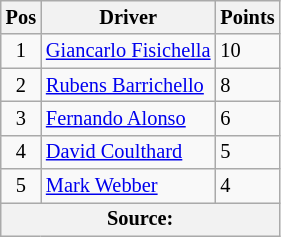<table class="wikitable" style="font-size: 85%;">
<tr>
<th>Pos</th>
<th>Driver</th>
<th>Points</th>
</tr>
<tr>
<td align="center">1</td>
<td> <a href='#'>Giancarlo Fisichella</a></td>
<td>10</td>
</tr>
<tr>
<td align="center">2</td>
<td> <a href='#'>Rubens Barrichello</a></td>
<td>8</td>
</tr>
<tr>
<td align="center">3</td>
<td> <a href='#'>Fernando Alonso</a></td>
<td>6</td>
</tr>
<tr>
<td align="center">4</td>
<td> <a href='#'>David Coulthard</a></td>
<td>5</td>
</tr>
<tr>
<td align="center">5</td>
<td> <a href='#'>Mark Webber</a></td>
<td>4</td>
</tr>
<tr>
<th colspan=3>Source:</th>
</tr>
</table>
